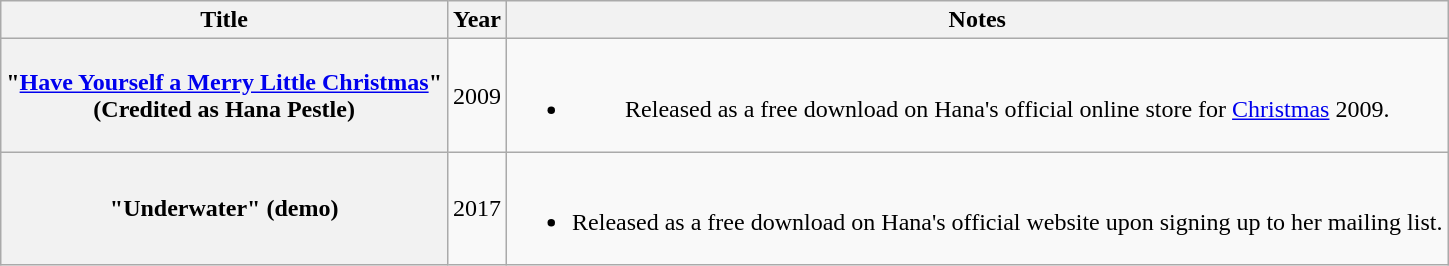<table class="wikitable plainrowheaders" style="text-align:center">
<tr>
<th scope="col">Title</th>
<th scope="col">Year</th>
<th scope="col">Notes</th>
</tr>
<tr>
<th scope="row">"<a href='#'>Have Yourself a Merry Little Christmas</a>"<br><span>(Credited as <strong>Hana Pestle</strong>)</span></th>
<td>2009</td>
<td><br><ul><li>Released as a free download on Hana's official online store for <a href='#'>Christmas</a> 2009.</li></ul></td>
</tr>
<tr>
<th scope="row">"Underwater" <span>(demo)</span></th>
<td>2017</td>
<td><br><ul><li>Released as a free download on Hana's official website upon signing up to her mailing list.</li></ul></td>
</tr>
</table>
